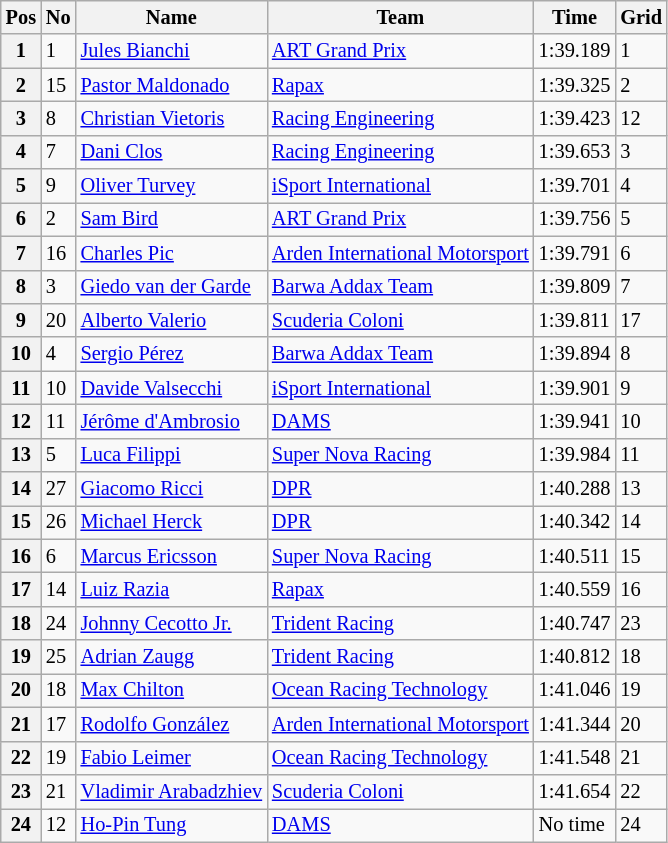<table class="wikitable" style="font-size: 85%">
<tr>
<th>Pos</th>
<th>No</th>
<th>Name</th>
<th>Team</th>
<th>Time</th>
<th>Grid</th>
</tr>
<tr>
<th>1</th>
<td>1</td>
<td> <a href='#'>Jules Bianchi</a></td>
<td><a href='#'>ART Grand Prix</a></td>
<td>1:39.189</td>
<td>1</td>
</tr>
<tr>
<th>2</th>
<td>15</td>
<td> <a href='#'>Pastor Maldonado</a></td>
<td><a href='#'>Rapax</a></td>
<td>1:39.325</td>
<td>2</td>
</tr>
<tr>
<th>3</th>
<td>8</td>
<td> <a href='#'>Christian Vietoris</a></td>
<td><a href='#'>Racing Engineering</a></td>
<td>1:39.423</td>
<td>12</td>
</tr>
<tr>
<th>4</th>
<td>7</td>
<td> <a href='#'>Dani Clos</a></td>
<td><a href='#'>Racing Engineering</a></td>
<td>1:39.653</td>
<td>3</td>
</tr>
<tr>
<th>5</th>
<td>9</td>
<td> <a href='#'>Oliver Turvey</a></td>
<td><a href='#'>iSport International</a></td>
<td>1:39.701</td>
<td>4</td>
</tr>
<tr>
<th>6</th>
<td>2</td>
<td> <a href='#'>Sam Bird</a></td>
<td><a href='#'>ART Grand Prix</a></td>
<td>1:39.756</td>
<td>5</td>
</tr>
<tr>
<th>7</th>
<td>16</td>
<td> <a href='#'>Charles Pic</a></td>
<td><a href='#'>Arden International Motorsport</a></td>
<td>1:39.791</td>
<td>6</td>
</tr>
<tr>
<th>8</th>
<td>3</td>
<td> <a href='#'>Giedo van der Garde</a></td>
<td><a href='#'>Barwa Addax Team</a></td>
<td>1:39.809</td>
<td>7</td>
</tr>
<tr>
<th>9</th>
<td>20</td>
<td> <a href='#'>Alberto Valerio</a></td>
<td><a href='#'>Scuderia Coloni</a></td>
<td>1:39.811</td>
<td>17</td>
</tr>
<tr>
<th>10</th>
<td>4</td>
<td> <a href='#'>Sergio Pérez</a></td>
<td><a href='#'>Barwa Addax Team</a></td>
<td>1:39.894</td>
<td>8</td>
</tr>
<tr>
<th>11</th>
<td>10</td>
<td> <a href='#'>Davide Valsecchi</a></td>
<td><a href='#'>iSport International</a></td>
<td>1:39.901</td>
<td>9</td>
</tr>
<tr>
<th>12</th>
<td>11</td>
<td> <a href='#'>Jérôme d'Ambrosio</a></td>
<td><a href='#'>DAMS</a></td>
<td>1:39.941</td>
<td>10</td>
</tr>
<tr>
<th>13</th>
<td>5</td>
<td> <a href='#'>Luca Filippi</a></td>
<td><a href='#'>Super Nova Racing</a></td>
<td>1:39.984</td>
<td>11</td>
</tr>
<tr>
<th>14</th>
<td>27</td>
<td> <a href='#'>Giacomo Ricci</a></td>
<td><a href='#'>DPR</a></td>
<td>1:40.288</td>
<td>13</td>
</tr>
<tr>
<th>15</th>
<td>26</td>
<td> <a href='#'>Michael Herck</a></td>
<td><a href='#'>DPR</a></td>
<td>1:40.342</td>
<td>14</td>
</tr>
<tr>
<th>16</th>
<td>6</td>
<td> <a href='#'>Marcus Ericsson</a></td>
<td><a href='#'>Super Nova Racing</a></td>
<td>1:40.511</td>
<td>15</td>
</tr>
<tr>
<th>17</th>
<td>14</td>
<td> <a href='#'>Luiz Razia</a></td>
<td><a href='#'>Rapax</a></td>
<td>1:40.559</td>
<td>16</td>
</tr>
<tr>
<th>18</th>
<td>24</td>
<td> <a href='#'>Johnny Cecotto Jr.</a></td>
<td><a href='#'>Trident Racing</a></td>
<td>1:40.747</td>
<td>23</td>
</tr>
<tr>
<th>19</th>
<td>25</td>
<td> <a href='#'>Adrian Zaugg</a></td>
<td><a href='#'>Trident Racing</a></td>
<td>1:40.812</td>
<td>18</td>
</tr>
<tr>
<th>20</th>
<td>18</td>
<td> <a href='#'>Max Chilton</a></td>
<td><a href='#'>Ocean Racing Technology</a></td>
<td>1:41.046</td>
<td>19</td>
</tr>
<tr>
<th>21</th>
<td>17</td>
<td> <a href='#'>Rodolfo González</a></td>
<td><a href='#'>Arden International Motorsport</a></td>
<td>1:41.344</td>
<td>20</td>
</tr>
<tr>
<th>22</th>
<td>19</td>
<td> <a href='#'>Fabio Leimer</a></td>
<td><a href='#'>Ocean Racing Technology</a></td>
<td>1:41.548</td>
<td>21</td>
</tr>
<tr>
<th>23</th>
<td>21</td>
<td> <a href='#'>Vladimir Arabadzhiev</a></td>
<td><a href='#'>Scuderia Coloni</a></td>
<td>1:41.654</td>
<td>22</td>
</tr>
<tr>
<th>24</th>
<td>12</td>
<td> <a href='#'>Ho-Pin Tung</a></td>
<td><a href='#'>DAMS</a></td>
<td>No time</td>
<td>24</td>
</tr>
</table>
